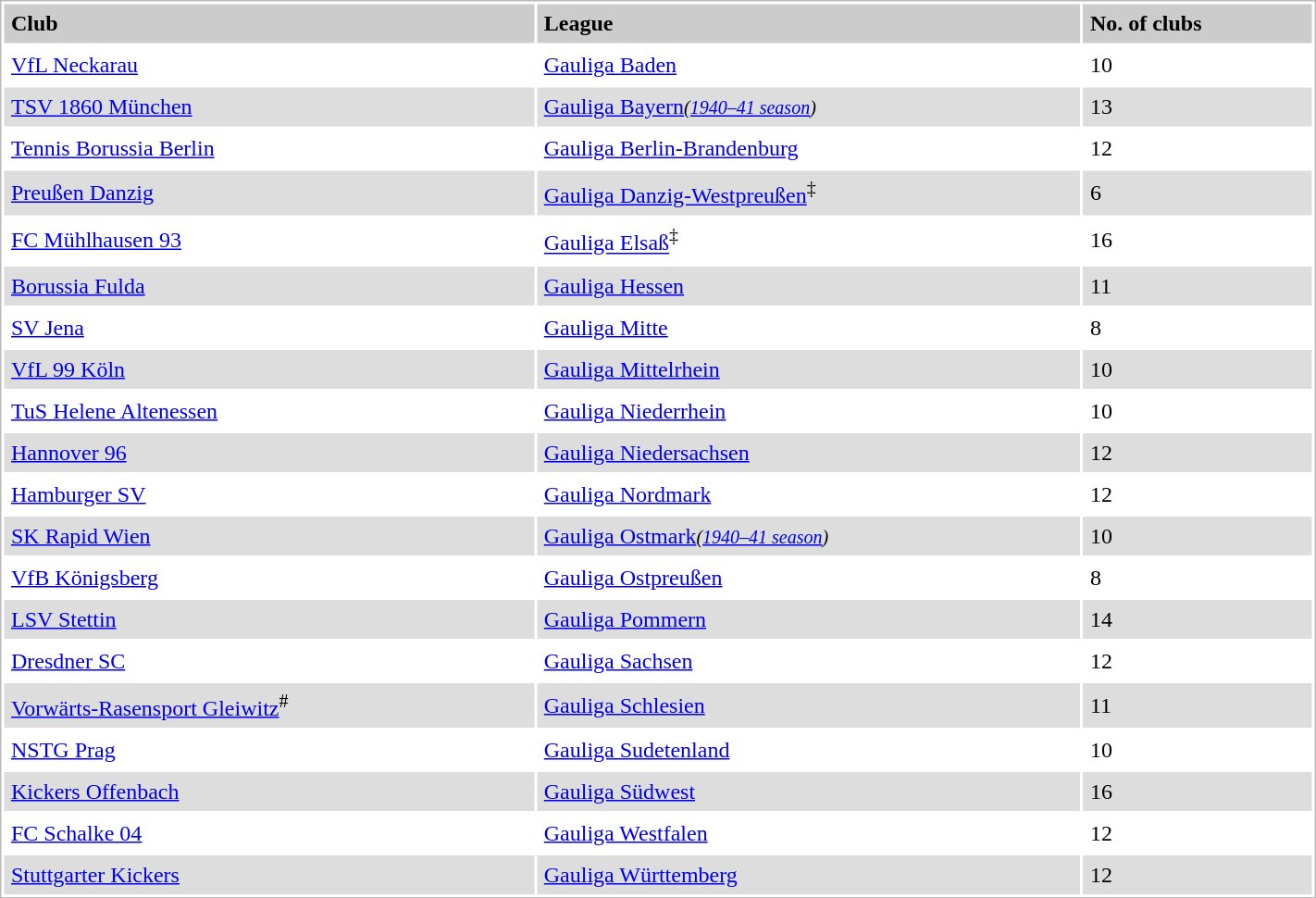<table style="border:1px solid #bbb;background:#fff;" cellpadding="5" cellspacing="2" width="75%">
<tr style="background:#ccc;font-weight:bold">
<td>Club</td>
<td>League</td>
<td>No. of clubs</td>
</tr>
<tr>
<td><a href='#'>VfL Neckarau</a></td>
<td><a href='#'>Gauliga Baden</a></td>
<td>10</td>
</tr>
<tr style="background:#ddd">
<td><a href='#'>TSV 1860 München</a></td>
<td><a href='#'>Gauliga Bayern</a><small><em>(<a href='#'>1940–41 season</a>)</em></small></td>
<td>13</td>
</tr>
<tr>
<td><a href='#'>Tennis Borussia Berlin</a></td>
<td><a href='#'>Gauliga Berlin-Brandenburg</a></td>
<td>12</td>
</tr>
<tr style="background:#ddd">
<td><a href='#'>Preußen Danzig</a></td>
<td><a href='#'>Gauliga Danzig-Westpreußen</a><sup>‡</sup></td>
<td>6</td>
</tr>
<tr>
<td><a href='#'>FC Mühlhausen 93</a></td>
<td><a href='#'>Gauliga Elsaß</a><sup>‡</sup></td>
<td>16</td>
</tr>
<tr style="background:#ddd">
<td><a href='#'>Borussia Fulda</a></td>
<td><a href='#'>Gauliga Hessen</a></td>
<td>11</td>
</tr>
<tr>
<td><a href='#'>SV Jena</a></td>
<td><a href='#'>Gauliga Mitte</a></td>
<td>8</td>
</tr>
<tr style="background:#ddd">
<td><a href='#'>VfL 99 Köln</a></td>
<td><a href='#'>Gauliga Mittelrhein</a></td>
<td>10</td>
</tr>
<tr>
<td><a href='#'>TuS Helene Altenessen</a></td>
<td><a href='#'>Gauliga Niederrhein</a></td>
<td>10</td>
</tr>
<tr style="background:#ddd">
<td><a href='#'>Hannover 96</a></td>
<td><a href='#'>Gauliga Niedersachsen</a></td>
<td>12</td>
</tr>
<tr>
<td><a href='#'>Hamburger SV</a></td>
<td><a href='#'>Gauliga Nordmark</a></td>
<td>12</td>
</tr>
<tr style="background:#ddd">
<td><a href='#'>SK Rapid Wien</a></td>
<td><a href='#'>Gauliga Ostmark</a><small><em>(<a href='#'>1940–41 season</a>)</em></small></td>
<td>10</td>
</tr>
<tr>
<td><a href='#'>VfB Königsberg</a></td>
<td><a href='#'>Gauliga Ostpreußen</a></td>
<td>8</td>
</tr>
<tr style="background:#ddd">
<td><a href='#'>LSV Stettin</a></td>
<td><a href='#'>Gauliga Pommern</a></td>
<td>14</td>
</tr>
<tr>
<td><a href='#'>Dresdner SC</a></td>
<td><a href='#'>Gauliga Sachsen</a></td>
<td>12</td>
</tr>
<tr style="background:#ddd">
<td><a href='#'>Vorwärts-Rasensport Gleiwitz</a><sup>#</sup></td>
<td><a href='#'>Gauliga Schlesien</a></td>
<td>11</td>
</tr>
<tr>
<td><a href='#'>NSTG Prag</a></td>
<td><a href='#'>Gauliga Sudetenland</a></td>
<td>10</td>
</tr>
<tr style="background:#ddd">
<td><a href='#'>Kickers Offenbach</a></td>
<td><a href='#'>Gauliga Südwest</a></td>
<td>16</td>
</tr>
<tr>
<td><a href='#'>FC Schalke 04</a></td>
<td><a href='#'>Gauliga Westfalen</a></td>
<td>12</td>
</tr>
<tr style="background:#ddd">
<td><a href='#'>Stuttgarter Kickers</a></td>
<td><a href='#'>Gauliga Württemberg</a></td>
<td>12</td>
</tr>
</table>
